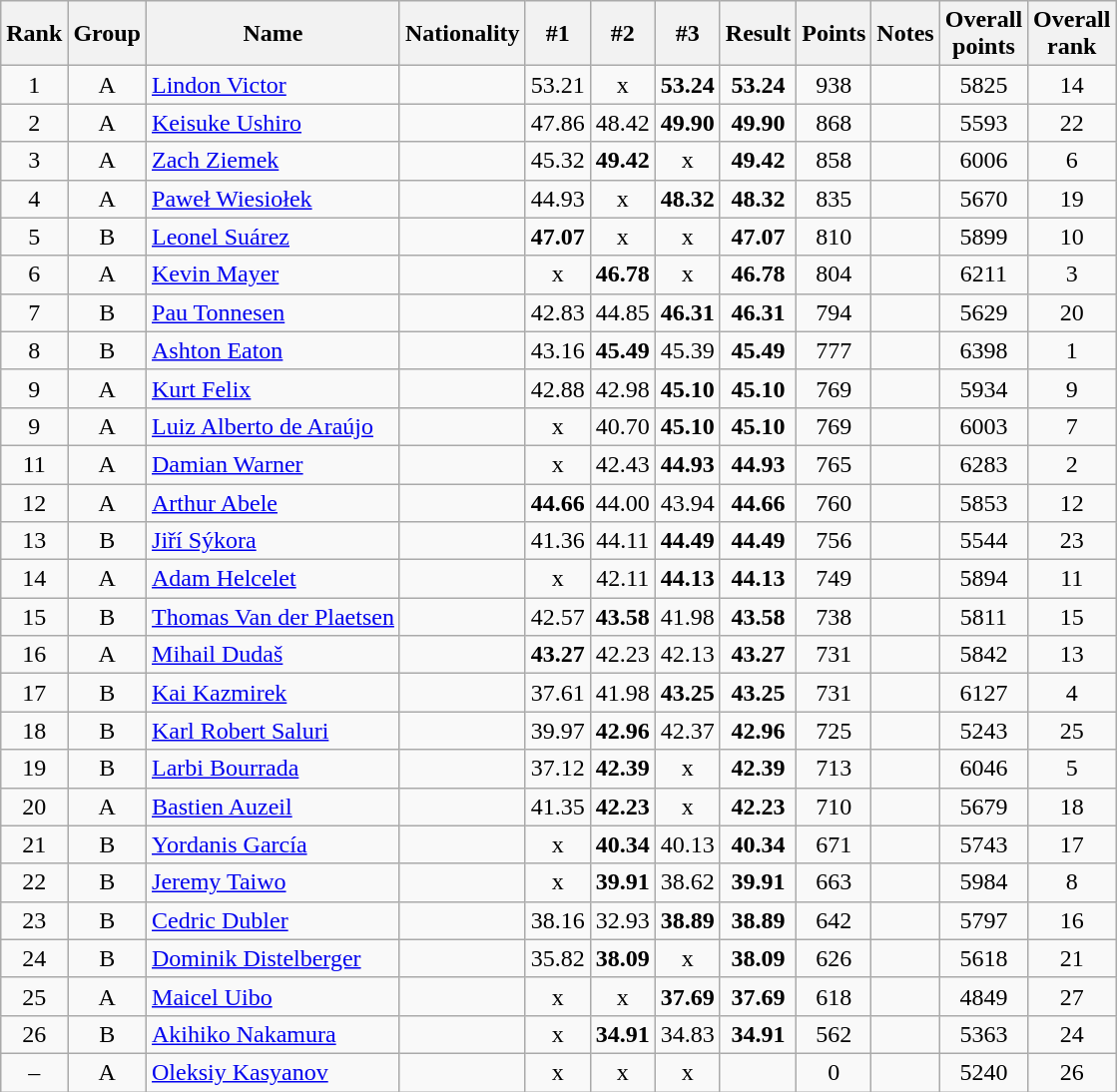<table class="wikitable sortable" style="text-align:center">
<tr>
<th>Rank</th>
<th>Group</th>
<th>Name</th>
<th>Nationality</th>
<th>#1</th>
<th>#2</th>
<th>#3</th>
<th>Result</th>
<th>Points</th>
<th>Notes</th>
<th>Overall<br>points</th>
<th>Overall<br>rank</th>
</tr>
<tr>
<td>1</td>
<td>A</td>
<td align=left><a href='#'>Lindon Victor</a></td>
<td align=left></td>
<td>53.21</td>
<td>x</td>
<td><strong>53.24</strong></td>
<td><strong>53.24</strong></td>
<td>938</td>
<td></td>
<td>5825</td>
<td>14</td>
</tr>
<tr>
<td>2</td>
<td>A</td>
<td align=left><a href='#'>Keisuke Ushiro</a></td>
<td align=left></td>
<td>47.86</td>
<td>48.42</td>
<td><strong>49.90</strong></td>
<td><strong>49.90</strong></td>
<td>868</td>
<td></td>
<td>5593</td>
<td>22</td>
</tr>
<tr>
<td>3</td>
<td>A</td>
<td align=left><a href='#'>Zach Ziemek</a></td>
<td align=left></td>
<td>45.32</td>
<td><strong>49.42</strong></td>
<td>x</td>
<td><strong>49.42</strong></td>
<td>858</td>
<td></td>
<td>6006</td>
<td>6</td>
</tr>
<tr>
<td>4</td>
<td>A</td>
<td align=left><a href='#'>Paweł Wiesiołek</a></td>
<td align=left></td>
<td>44.93</td>
<td>x</td>
<td><strong>48.32</strong></td>
<td><strong>48.32</strong></td>
<td>835</td>
<td></td>
<td>5670</td>
<td>19</td>
</tr>
<tr>
<td>5</td>
<td>B</td>
<td align=left><a href='#'>Leonel Suárez</a></td>
<td align=left></td>
<td><strong>47.07</strong></td>
<td>x</td>
<td>x</td>
<td><strong>47.07</strong></td>
<td>810</td>
<td></td>
<td>5899</td>
<td>10</td>
</tr>
<tr>
<td>6</td>
<td>A</td>
<td align=left><a href='#'>Kevin Mayer</a></td>
<td align=left></td>
<td>x</td>
<td><strong>46.78</strong></td>
<td>x</td>
<td><strong>46.78</strong></td>
<td>804</td>
<td></td>
<td>6211</td>
<td>3</td>
</tr>
<tr>
<td>7</td>
<td>B</td>
<td align=left><a href='#'>Pau Tonnesen</a></td>
<td align=left></td>
<td>42.83</td>
<td>44.85</td>
<td><strong>46.31</strong></td>
<td><strong>46.31</strong></td>
<td>794</td>
<td></td>
<td>5629</td>
<td>20</td>
</tr>
<tr>
<td>8</td>
<td>B</td>
<td align=left><a href='#'>Ashton Eaton</a></td>
<td align=left></td>
<td>43.16</td>
<td><strong>45.49</strong></td>
<td>45.39</td>
<td><strong>45.49</strong></td>
<td>777</td>
<td></td>
<td>6398</td>
<td>1</td>
</tr>
<tr>
<td>9</td>
<td>A</td>
<td align=left><a href='#'>Kurt Felix</a></td>
<td align=left></td>
<td>42.88</td>
<td>42.98</td>
<td><strong>45.10</strong></td>
<td><strong>45.10</strong></td>
<td>769</td>
<td></td>
<td>5934</td>
<td>9</td>
</tr>
<tr>
<td>9</td>
<td>A</td>
<td align=left><a href='#'>Luiz Alberto de Araújo</a></td>
<td align=left></td>
<td>x</td>
<td>40.70</td>
<td><strong>45.10</strong></td>
<td><strong>45.10</strong></td>
<td>769</td>
<td></td>
<td>6003</td>
<td>7</td>
</tr>
<tr>
<td>11</td>
<td>A</td>
<td align=left><a href='#'>Damian Warner</a></td>
<td align=left></td>
<td>x</td>
<td>42.43</td>
<td><strong>44.93</strong></td>
<td><strong>44.93</strong></td>
<td>765</td>
<td></td>
<td>6283</td>
<td>2</td>
</tr>
<tr>
<td>12</td>
<td>A</td>
<td align=left><a href='#'>Arthur Abele</a></td>
<td align=left></td>
<td><strong>44.66</strong></td>
<td>44.00</td>
<td>43.94</td>
<td><strong>44.66</strong></td>
<td>760</td>
<td></td>
<td>5853</td>
<td>12</td>
</tr>
<tr>
<td>13</td>
<td>B</td>
<td align=left><a href='#'>Jiří Sýkora</a></td>
<td align=left></td>
<td>41.36</td>
<td>44.11</td>
<td><strong>44.49</strong></td>
<td><strong>44.49</strong></td>
<td>756</td>
<td></td>
<td>5544</td>
<td>23</td>
</tr>
<tr>
<td>14</td>
<td>A</td>
<td align=left><a href='#'>Adam Helcelet</a></td>
<td align=left></td>
<td>x</td>
<td>42.11</td>
<td><strong>44.13</strong></td>
<td><strong>44.13</strong></td>
<td>749</td>
<td></td>
<td>5894</td>
<td>11</td>
</tr>
<tr>
<td>15</td>
<td>B</td>
<td align=left><a href='#'>Thomas Van der Plaetsen</a></td>
<td align=left></td>
<td>42.57</td>
<td><strong>43.58</strong></td>
<td>41.98</td>
<td><strong>43.58</strong></td>
<td>738</td>
<td></td>
<td>5811</td>
<td>15</td>
</tr>
<tr>
<td>16</td>
<td>A</td>
<td align=left><a href='#'>Mihail Dudaš</a></td>
<td align=left></td>
<td><strong>43.27</strong></td>
<td>42.23</td>
<td>42.13</td>
<td><strong>43.27</strong></td>
<td>731</td>
<td></td>
<td>5842</td>
<td>13</td>
</tr>
<tr>
<td>17</td>
<td>B</td>
<td align=left><a href='#'>Kai Kazmirek</a></td>
<td align=left></td>
<td>37.61</td>
<td>41.98</td>
<td><strong>43.25</strong></td>
<td><strong>43.25</strong></td>
<td>731</td>
<td></td>
<td>6127</td>
<td>4</td>
</tr>
<tr>
<td>18</td>
<td>B</td>
<td align=left><a href='#'>Karl Robert Saluri</a></td>
<td align=left></td>
<td>39.97</td>
<td><strong>42.96</strong></td>
<td>42.37</td>
<td><strong>42.96</strong></td>
<td>725</td>
<td></td>
<td>5243</td>
<td>25</td>
</tr>
<tr>
<td>19</td>
<td>B</td>
<td align=left><a href='#'>Larbi Bourrada</a></td>
<td align=left></td>
<td>37.12</td>
<td><strong>42.39</strong></td>
<td>x</td>
<td><strong>42.39</strong></td>
<td>713</td>
<td></td>
<td>6046</td>
<td>5</td>
</tr>
<tr>
<td>20</td>
<td>A</td>
<td align=left><a href='#'>Bastien Auzeil</a></td>
<td align=left></td>
<td>41.35</td>
<td><strong>42.23</strong></td>
<td>x</td>
<td><strong>42.23</strong></td>
<td>710</td>
<td></td>
<td>5679</td>
<td>18</td>
</tr>
<tr>
<td>21</td>
<td>B</td>
<td align=left><a href='#'>Yordanis García</a></td>
<td align=left></td>
<td>x</td>
<td><strong>40.34</strong></td>
<td>40.13</td>
<td><strong>40.34</strong></td>
<td>671</td>
<td></td>
<td>5743</td>
<td>17</td>
</tr>
<tr>
<td>22</td>
<td>B</td>
<td align=left><a href='#'>Jeremy Taiwo</a></td>
<td align=left></td>
<td>x</td>
<td><strong>39.91</strong></td>
<td>38.62</td>
<td><strong>39.91</strong></td>
<td>663</td>
<td></td>
<td>5984</td>
<td>8</td>
</tr>
<tr>
<td>23</td>
<td>B</td>
<td align=left><a href='#'>Cedric Dubler</a></td>
<td align=left></td>
<td>38.16</td>
<td>32.93</td>
<td><strong>38.89</strong></td>
<td><strong>38.89</strong></td>
<td>642</td>
<td></td>
<td>5797</td>
<td>16</td>
</tr>
<tr>
<td>24</td>
<td>B</td>
<td align=left><a href='#'>Dominik Distelberger</a></td>
<td align=left></td>
<td>35.82</td>
<td><strong>38.09</strong></td>
<td>x</td>
<td><strong>38.09</strong></td>
<td>626</td>
<td></td>
<td>5618</td>
<td>21</td>
</tr>
<tr>
<td>25</td>
<td>A</td>
<td align=left><a href='#'>Maicel Uibo</a></td>
<td align=left></td>
<td>x</td>
<td>x</td>
<td><strong>37.69</strong></td>
<td><strong>37.69</strong></td>
<td>618</td>
<td></td>
<td>4849</td>
<td>27</td>
</tr>
<tr>
<td>26</td>
<td>B</td>
<td align=left><a href='#'>Akihiko Nakamura</a></td>
<td align=left></td>
<td>x</td>
<td><strong>34.91</strong></td>
<td>34.83</td>
<td><strong>34.91</strong></td>
<td>562</td>
<td></td>
<td>5363</td>
<td>24</td>
</tr>
<tr>
<td>–</td>
<td>A</td>
<td align=left><a href='#'>Oleksiy Kasyanov</a></td>
<td align=left></td>
<td>x</td>
<td>x</td>
<td>x</td>
<td></td>
<td>0</td>
<td></td>
<td>5240</td>
<td>26</td>
</tr>
</table>
